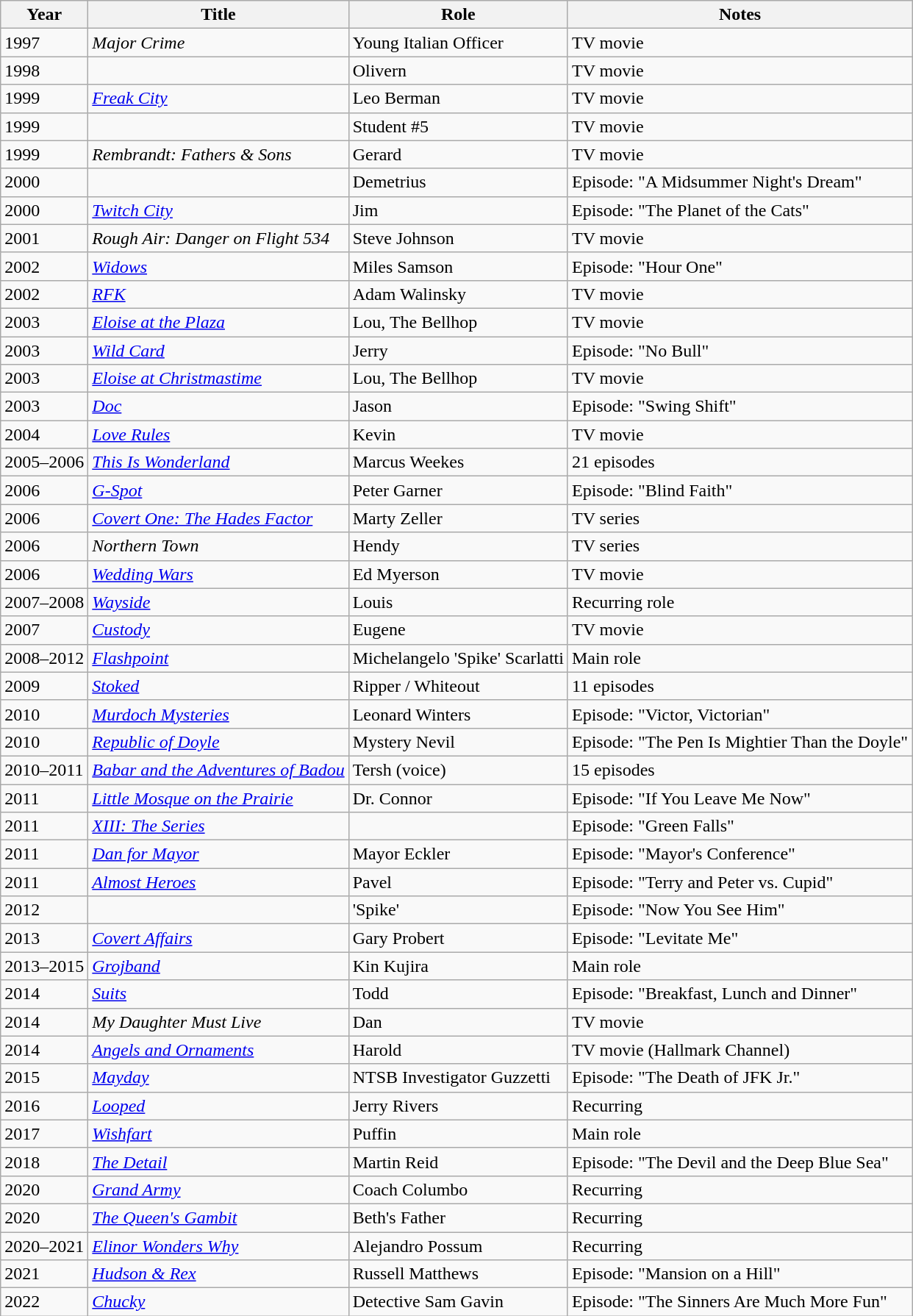<table class="wikitable sortable">
<tr>
<th>Year</th>
<th>Title</th>
<th>Role</th>
<th class="unsortable">Notes</th>
</tr>
<tr>
<td>1997</td>
<td><em>Major Crime</em></td>
<td>Young Italian Officer</td>
<td>TV movie</td>
</tr>
<tr>
<td>1998</td>
<td><em></em></td>
<td>Olivern</td>
<td>TV movie</td>
</tr>
<tr>
<td>1999</td>
<td><em><a href='#'>Freak City</a></em></td>
<td>Leo Berman</td>
<td>TV movie</td>
</tr>
<tr>
<td>1999</td>
<td><em></em></td>
<td>Student #5</td>
<td>TV movie</td>
</tr>
<tr>
<td>1999</td>
<td><em>Rembrandt: Fathers & Sons</em></td>
<td>Gerard</td>
<td>TV movie</td>
</tr>
<tr>
<td>2000</td>
<td><em></em></td>
<td>Demetrius</td>
<td>Episode: "A Midsummer Night's Dream"</td>
</tr>
<tr>
<td>2000</td>
<td><em><a href='#'>Twitch City</a></em></td>
<td>Jim</td>
<td>Episode: "The Planet of the Cats"</td>
</tr>
<tr>
<td>2001</td>
<td><em>Rough Air: Danger on Flight 534</em></td>
<td>Steve Johnson</td>
<td>TV movie</td>
</tr>
<tr>
<td>2002</td>
<td><em><a href='#'>Widows</a></em></td>
<td>Miles Samson</td>
<td>Episode: "Hour One"</td>
</tr>
<tr>
<td>2002</td>
<td><em><a href='#'>RFK</a></em></td>
<td>Adam Walinsky</td>
<td>TV movie</td>
</tr>
<tr>
<td>2003</td>
<td><em><a href='#'>Eloise at the Plaza</a></em></td>
<td>Lou, The Bellhop</td>
<td>TV movie</td>
</tr>
<tr>
<td>2003</td>
<td><em><a href='#'>Wild Card</a></em></td>
<td>Jerry</td>
<td>Episode: "No Bull"</td>
</tr>
<tr>
<td>2003</td>
<td><em><a href='#'>Eloise at Christmastime</a></em></td>
<td>Lou, The Bellhop</td>
<td>TV movie</td>
</tr>
<tr>
<td>2003</td>
<td><em><a href='#'>Doc</a></em></td>
<td>Jason</td>
<td>Episode: "Swing Shift"</td>
</tr>
<tr>
<td>2004</td>
<td><em><a href='#'>Love Rules</a></em></td>
<td>Kevin</td>
<td>TV movie</td>
</tr>
<tr>
<td>2005–2006</td>
<td><em><a href='#'>This Is Wonderland</a></em></td>
<td>Marcus Weekes</td>
<td>21 episodes</td>
</tr>
<tr>
<td>2006</td>
<td><em><a href='#'>G-Spot</a></em></td>
<td>Peter Garner</td>
<td>Episode: "Blind Faith"</td>
</tr>
<tr>
<td>2006</td>
<td><em><a href='#'>Covert One: The Hades Factor</a></em></td>
<td>Marty Zeller</td>
<td>TV series</td>
</tr>
<tr>
<td>2006</td>
<td><em>Northern Town</em></td>
<td>Hendy</td>
<td>TV series</td>
</tr>
<tr>
<td>2006</td>
<td><em><a href='#'>Wedding Wars</a></em></td>
<td>Ed Myerson</td>
<td>TV movie</td>
</tr>
<tr>
<td>2007–2008</td>
<td><em><a href='#'>Wayside</a></em></td>
<td>Louis</td>
<td>Recurring role</td>
</tr>
<tr>
<td>2007</td>
<td><em><a href='#'>Custody</a></em></td>
<td>Eugene</td>
<td>TV movie</td>
</tr>
<tr>
<td>2008–2012</td>
<td><em><a href='#'>Flashpoint</a></em></td>
<td>Michelangelo 'Spike' Scarlatti</td>
<td>Main role</td>
</tr>
<tr>
<td>2009</td>
<td><em><a href='#'>Stoked</a></em></td>
<td>Ripper / Whiteout</td>
<td>11 episodes</td>
</tr>
<tr>
<td>2010</td>
<td><em><a href='#'>Murdoch Mysteries</a></em></td>
<td>Leonard Winters</td>
<td>Episode: "Victor, Victorian"</td>
</tr>
<tr>
<td>2010</td>
<td><em><a href='#'>Republic of Doyle</a></em></td>
<td>Mystery Nevil</td>
<td>Episode: "The Pen Is Mightier Than the Doyle"</td>
</tr>
<tr>
<td>2010–2011</td>
<td><em><a href='#'>Babar and the Adventures of Badou</a></em></td>
<td>Tersh (voice)</td>
<td>15 episodes</td>
</tr>
<tr>
<td>2011</td>
<td><em><a href='#'>Little Mosque on the Prairie</a></em></td>
<td>Dr. Connor</td>
<td>Episode: "If You Leave Me Now"</td>
</tr>
<tr>
<td>2011</td>
<td><em><a href='#'>XIII: The Series</a></em></td>
<td></td>
<td>Episode: "Green Falls"</td>
</tr>
<tr>
<td>2011</td>
<td><em><a href='#'>Dan for Mayor</a></em></td>
<td>Mayor Eckler</td>
<td>Episode: "Mayor's Conference"</td>
</tr>
<tr>
<td>2011</td>
<td><em><a href='#'>Almost Heroes</a></em></td>
<td>Pavel</td>
<td>Episode: "Terry and Peter vs. Cupid"</td>
</tr>
<tr>
<td>2012</td>
<td><em></em></td>
<td>'Spike'</td>
<td>Episode: "Now You See Him"</td>
</tr>
<tr>
<td>2013</td>
<td><em><a href='#'>Covert Affairs</a></em></td>
<td>Gary Probert</td>
<td>Episode: "Levitate Me"</td>
</tr>
<tr>
<td>2013–2015</td>
<td><em><a href='#'>Grojband</a></em></td>
<td>Kin Kujira</td>
<td>Main role</td>
</tr>
<tr>
<td>2014</td>
<td><em><a href='#'>Suits</a></em></td>
<td>Todd</td>
<td>Episode: "Breakfast, Lunch and Dinner"</td>
</tr>
<tr>
<td>2014</td>
<td><em>My Daughter Must Live</em></td>
<td>Dan</td>
<td>TV movie</td>
</tr>
<tr>
<td>2014</td>
<td><em><a href='#'>Angels and Ornaments</a></em></td>
<td>Harold</td>
<td>TV movie (Hallmark Channel)</td>
</tr>
<tr>
<td>2015</td>
<td><em><a href='#'>Mayday</a></em></td>
<td>NTSB Investigator Guzzetti</td>
<td>Episode: "The Death of JFK Jr."</td>
</tr>
<tr>
<td>2016</td>
<td><em><a href='#'>Looped</a></em></td>
<td>Jerry Rivers</td>
<td>Recurring</td>
</tr>
<tr>
<td>2017</td>
<td><em><a href='#'>Wishfart</a></em></td>
<td>Puffin</td>
<td>Main role</td>
</tr>
<tr>
<td>2018</td>
<td data-sort-value="Detail, The"><em><a href='#'>The Detail</a></em></td>
<td>Martin Reid</td>
<td>Episode: "The Devil and the Deep Blue Sea"</td>
</tr>
<tr>
<td>2020</td>
<td><em><a href='#'>Grand Army</a></em></td>
<td>Coach Columbo</td>
<td>Recurring</td>
</tr>
<tr>
<td>2020</td>
<td data-sort-value="Queen's Gambit, The"><em><a href='#'>The Queen's Gambit</a></em></td>
<td>Beth's Father</td>
<td>Recurring</td>
</tr>
<tr>
<td>2020–2021</td>
<td><em><a href='#'>Elinor Wonders Why</a></em></td>
<td>Alejandro Possum</td>
<td>Recurring</td>
</tr>
<tr>
<td>2021</td>
<td><em><a href='#'>Hudson & Rex</a></em></td>
<td>Russell Matthews</td>
<td>Episode: "Mansion on a Hill"</td>
</tr>
<tr>
<td>2022</td>
<td><em><a href='#'>Chucky</a></em></td>
<td>Detective Sam Gavin</td>
<td>Episode: "The Sinners Are Much More Fun"</td>
</tr>
</table>
